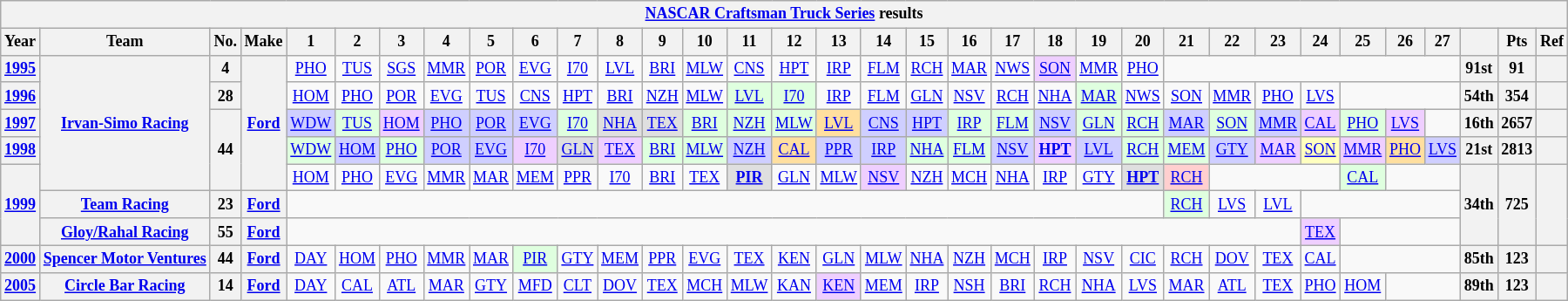<table class="wikitable" style="text-align:center; font-size:75%">
<tr>
<th colspan=34><a href='#'>NASCAR Craftsman Truck Series</a> results</th>
</tr>
<tr>
<th>Year</th>
<th>Team</th>
<th>No.</th>
<th>Make</th>
<th>1</th>
<th>2</th>
<th>3</th>
<th>4</th>
<th>5</th>
<th>6</th>
<th>7</th>
<th>8</th>
<th>9</th>
<th>10</th>
<th>11</th>
<th>12</th>
<th>13</th>
<th>14</th>
<th>15</th>
<th>16</th>
<th>17</th>
<th>18</th>
<th>19</th>
<th>20</th>
<th>21</th>
<th>22</th>
<th>23</th>
<th>24</th>
<th>25</th>
<th>26</th>
<th>27</th>
<th></th>
<th>Pts</th>
<th>Ref</th>
</tr>
<tr>
<th><a href='#'>1995</a></th>
<th rowspan=5><a href='#'>Irvan-Simo Racing</a></th>
<th>4</th>
<th rowspan=5><a href='#'>Ford</a></th>
<td><a href='#'>PHO</a></td>
<td><a href='#'>TUS</a></td>
<td><a href='#'>SGS</a></td>
<td><a href='#'>MMR</a></td>
<td><a href='#'>POR</a></td>
<td><a href='#'>EVG</a></td>
<td><a href='#'>I70</a></td>
<td><a href='#'>LVL</a></td>
<td><a href='#'>BRI</a></td>
<td><a href='#'>MLW</a></td>
<td><a href='#'>CNS</a></td>
<td><a href='#'>HPT</a></td>
<td><a href='#'>IRP</a></td>
<td><a href='#'>FLM</a></td>
<td><a href='#'>RCH</a></td>
<td><a href='#'>MAR</a></td>
<td><a href='#'>NWS</a></td>
<td style="background:#EFCFFF;"><a href='#'>SON</a><br></td>
<td><a href='#'>MMR</a></td>
<td><a href='#'>PHO</a></td>
<td colspan=7></td>
<th>91st</th>
<th>91</th>
<th></th>
</tr>
<tr>
<th><a href='#'>1996</a></th>
<th>28</th>
<td><a href='#'>HOM</a></td>
<td><a href='#'>PHO</a></td>
<td><a href='#'>POR</a></td>
<td><a href='#'>EVG</a></td>
<td><a href='#'>TUS</a></td>
<td><a href='#'>CNS</a></td>
<td><a href='#'>HPT</a></td>
<td><a href='#'>BRI</a></td>
<td><a href='#'>NZH</a></td>
<td><a href='#'>MLW</a></td>
<td style="background:#DFFFDF;"><a href='#'>LVL</a><br></td>
<td style="background:#DFFFDF;"><a href='#'>I70</a><br></td>
<td><a href='#'>IRP</a></td>
<td><a href='#'>FLM</a></td>
<td><a href='#'>GLN</a></td>
<td><a href='#'>NSV</a></td>
<td><a href='#'>RCH</a></td>
<td><a href='#'>NHA</a></td>
<td style="background:#DFFFDF;"><a href='#'>MAR</a><br></td>
<td><a href='#'>NWS</a></td>
<td><a href='#'>SON</a></td>
<td><a href='#'>MMR</a></td>
<td><a href='#'>PHO</a></td>
<td><a href='#'>LVS</a></td>
<td colspan=3></td>
<th>54th</th>
<th>354</th>
<th></th>
</tr>
<tr>
<th><a href='#'>1997</a></th>
<th rowspan=3>44</th>
<td style="background:#CFCFFF;"><a href='#'>WDW</a><br></td>
<td style="background:#DFFFDF;"><a href='#'>TUS</a><br></td>
<td style="background:#EFCFFF;"><a href='#'>HOM</a><br></td>
<td style="background:#CFCFFF;"><a href='#'>PHO</a><br></td>
<td style="background:#CFCFFF;"><a href='#'>POR</a><br></td>
<td style="background:#CFCFFF;"><a href='#'>EVG</a><br></td>
<td style="background:#DFFFDF;"><a href='#'>I70</a><br></td>
<td style="background:#DFDFDF;"><a href='#'>NHA</a><br></td>
<td style="background:#DFDFDF;"><a href='#'>TEX</a><br></td>
<td style="background:#DFFFDF;"><a href='#'>BRI</a><br></td>
<td style="background:#DFFFDF;"><a href='#'>NZH</a><br></td>
<td style="background:#DFFFDF;"><a href='#'>MLW</a><br></td>
<td style="background:#FFDF9F;"><a href='#'>LVL</a><br></td>
<td style="background:#CFCFFF;"><a href='#'>CNS</a><br></td>
<td style="background:#CFCFFF;"><a href='#'>HPT</a><br></td>
<td style="background:#DFFFDF;"><a href='#'>IRP</a><br></td>
<td style="background:#DFFFDF;"><a href='#'>FLM</a><br></td>
<td style="background:#CFCFFF;"><a href='#'>NSV</a><br></td>
<td style="background:#DFFFDF;"><a href='#'>GLN</a><br></td>
<td style="background:#DFFFDF;"><a href='#'>RCH</a><br></td>
<td style="background:#CFCFFF;"><a href='#'>MAR</a><br></td>
<td style="background:#DFFFDF;"><a href='#'>SON</a><br></td>
<td style="background:#CFCFFF;"><a href='#'>MMR</a><br></td>
<td style="background:#EFCFFF;"><a href='#'>CAL</a><br></td>
<td style="background:#DFFFDF;"><a href='#'>PHO</a><br></td>
<td style="background:#EFCFFF;"><a href='#'>LVS</a><br></td>
<td></td>
<th>16th</th>
<th>2657</th>
<th></th>
</tr>
<tr>
<th><a href='#'>1998</a></th>
<td style="background:#DFFFDF;"><a href='#'>WDW</a><br></td>
<td style="background:#CFCFFF;"><a href='#'>HOM</a><br></td>
<td style="background:#DFFFDF;"><a href='#'>PHO</a><br></td>
<td style="background:#CFCFFF;"><a href='#'>POR</a><br></td>
<td style="background:#CFCFFF;"><a href='#'>EVG</a><br></td>
<td style="background:#EFCFFF;"><a href='#'>I70</a><br></td>
<td style="background:#DFDFDF;"><a href='#'>GLN</a><br></td>
<td style="background:#EFCFFF;"><a href='#'>TEX</a><br></td>
<td style="background:#DFFFDF;"><a href='#'>BRI</a><br></td>
<td style="background:#DFFFDF;"><a href='#'>MLW</a><br></td>
<td style="background:#CFCFFF;"><a href='#'>NZH</a><br></td>
<td style="background:#FFDF9F;"><a href='#'>CAL</a><br></td>
<td style="background:#CFCFFF;"><a href='#'>PPR</a><br></td>
<td style="background:#CFCFFF;"><a href='#'>IRP</a><br></td>
<td style="background:#DFFFDF;"><a href='#'>NHA</a><br></td>
<td style="background:#DFFFDF;"><a href='#'>FLM</a><br></td>
<td style="background:#CFCFFF;"><a href='#'>NSV</a><br></td>
<td style="background:#EFCFFF;"><strong><a href='#'>HPT</a></strong><br></td>
<td style="background:#CFCFFF;"><a href='#'>LVL</a><br></td>
<td style="background:#DFFFDF;"><a href='#'>RCH</a><br></td>
<td style="background:#DFFFDF;"><a href='#'>MEM</a><br></td>
<td style="background:#CFCFFF;"><a href='#'>GTY</a><br></td>
<td style="background:#EFCFFF;"><a href='#'>MAR</a><br></td>
<td style="background:#FFFFBF;"><a href='#'>SON</a><br></td>
<td style="background:#EFCFFF;"><a href='#'>MMR</a><br></td>
<td style="background:#FFDF9F;"><a href='#'>PHO</a><br></td>
<td style="background:#CFCFFF;"><a href='#'>LVS</a><br></td>
<th>21st</th>
<th>2813</th>
<th></th>
</tr>
<tr>
<th rowspan=3><a href='#'>1999</a></th>
<td><a href='#'>HOM</a></td>
<td><a href='#'>PHO</a></td>
<td><a href='#'>EVG</a></td>
<td><a href='#'>MMR</a></td>
<td><a href='#'>MAR</a></td>
<td><a href='#'>MEM</a></td>
<td><a href='#'>PPR</a></td>
<td><a href='#'>I70</a></td>
<td><a href='#'>BRI</a></td>
<td><a href='#'>TEX</a></td>
<td style="background:#DFDFDF;"><strong><a href='#'>PIR</a></strong><br></td>
<td><a href='#'>GLN</a></td>
<td><a href='#'>MLW</a></td>
<td style="background:#EFCFFF;"><a href='#'>NSV</a><br></td>
<td><a href='#'>NZH</a></td>
<td><a href='#'>MCH</a></td>
<td><a href='#'>NHA</a></td>
<td><a href='#'>IRP</a></td>
<td><a href='#'>GTY</a></td>
<td style="background:#DFDFDF;"><strong><a href='#'>HPT</a></strong><br></td>
<td style="background:#FFCFCF;"><a href='#'>RCH</a><br></td>
<td colspan=3></td>
<td style="background:#DFFFDF;"><a href='#'>CAL</a><br></td>
<td colspan=2></td>
<th rowspan=3>34th</th>
<th rowspan=3>725</th>
<th rowspan=3></th>
</tr>
<tr>
<th><a href='#'>Team Racing</a></th>
<th>23</th>
<th><a href='#'>Ford</a></th>
<td colspan=20></td>
<td style="background:#DFFFDF;"><a href='#'>RCH</a><br></td>
<td><a href='#'>LVS</a></td>
<td><a href='#'>LVL</a></td>
<td colspan=4></td>
</tr>
<tr>
<th><a href='#'>Gloy/Rahal Racing</a></th>
<th>55</th>
<th><a href='#'>Ford</a></th>
<td colspan=23></td>
<td style="background:#EFCFFF;"><a href='#'>TEX</a><br></td>
<td colspan=3></td>
</tr>
<tr>
<th><a href='#'>2000</a></th>
<th><a href='#'>Spencer Motor Ventures</a></th>
<th>44</th>
<th><a href='#'>Ford</a></th>
<td><a href='#'>DAY</a></td>
<td><a href='#'>HOM</a></td>
<td><a href='#'>PHO</a></td>
<td><a href='#'>MMR</a></td>
<td><a href='#'>MAR</a></td>
<td style="background:#DFFFDF;"><a href='#'>PIR</a><br></td>
<td><a href='#'>GTY</a></td>
<td><a href='#'>MEM</a></td>
<td><a href='#'>PPR</a></td>
<td><a href='#'>EVG</a></td>
<td><a href='#'>TEX</a></td>
<td><a href='#'>KEN</a></td>
<td><a href='#'>GLN</a></td>
<td><a href='#'>MLW</a></td>
<td><a href='#'>NHA</a></td>
<td><a href='#'>NZH</a></td>
<td><a href='#'>MCH</a></td>
<td><a href='#'>IRP</a></td>
<td><a href='#'>NSV</a></td>
<td><a href='#'>CIC</a></td>
<td><a href='#'>RCH</a></td>
<td><a href='#'>DOV</a></td>
<td><a href='#'>TEX</a></td>
<td><a href='#'>CAL</a></td>
<td colspan=3></td>
<th>85th</th>
<th>123</th>
<th></th>
</tr>
<tr>
<th><a href='#'>2005</a></th>
<th><a href='#'>Circle Bar Racing</a></th>
<th>14</th>
<th><a href='#'>Ford</a></th>
<td><a href='#'>DAY</a></td>
<td><a href='#'>CAL</a></td>
<td><a href='#'>ATL</a></td>
<td><a href='#'>MAR</a></td>
<td><a href='#'>GTY</a></td>
<td><a href='#'>MFD</a></td>
<td><a href='#'>CLT</a></td>
<td><a href='#'>DOV</a></td>
<td><a href='#'>TEX</a></td>
<td><a href='#'>MCH</a></td>
<td><a href='#'>MLW</a></td>
<td><a href='#'>KAN</a></td>
<td style="background:#EFCFFF;"><a href='#'>KEN</a><br></td>
<td><a href='#'>MEM</a></td>
<td><a href='#'>IRP</a></td>
<td><a href='#'>NSH</a></td>
<td><a href='#'>BRI</a></td>
<td><a href='#'>RCH</a></td>
<td><a href='#'>NHA</a></td>
<td><a href='#'>LVS</a></td>
<td><a href='#'>MAR</a></td>
<td><a href='#'>ATL</a></td>
<td><a href='#'>TEX</a></td>
<td><a href='#'>PHO</a></td>
<td><a href='#'>HOM</a></td>
<td colspan=2></td>
<th>89th</th>
<th>123</th>
<th></th>
</tr>
</table>
